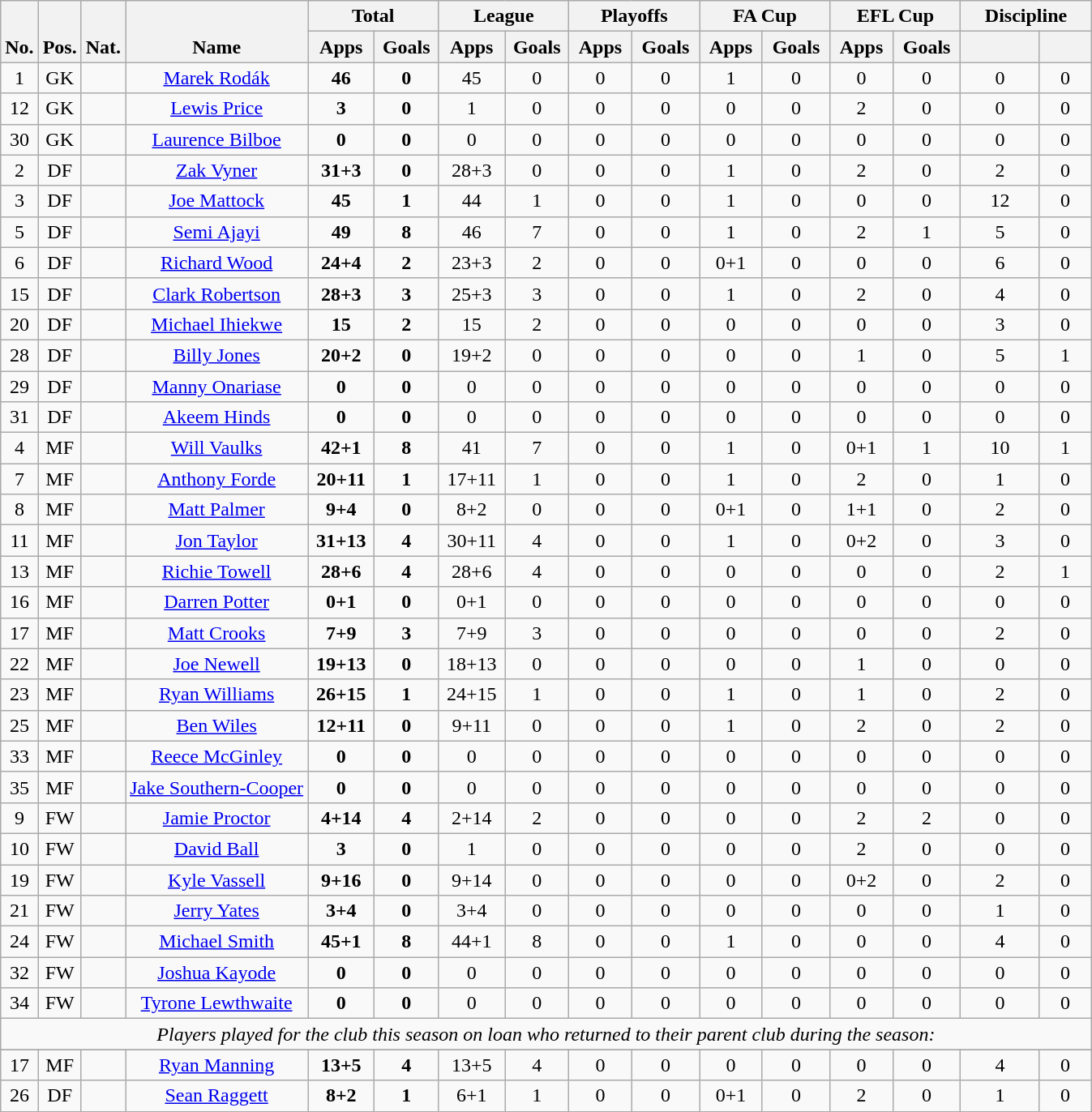<table class="wikitable" style="text-align:center">
<tr>
<th rowspan="2" style="vertical-align:bottom;">No.</th>
<th rowspan="2" style="vertical-align:bottom;">Pos.</th>
<th rowspan="2" style="vertical-align:bottom;">Nat.</th>
<th rowspan="2" style="vertical-align:bottom;">Name</th>
<th colspan="2" style="width:100px;">Total</th>
<th colspan="2" style="width:100px;">League</th>
<th colspan="2" style="width:100px;">Playoffs</th>
<th colspan="2" style="width:100px;">FA Cup</th>
<th colspan="2" style="width:100px;">EFL Cup</th>
<th colspan="2" style="width:100px;">Discipline</th>
</tr>
<tr>
<th>Apps</th>
<th>Goals</th>
<th>Apps</th>
<th>Goals</th>
<th>Apps</th>
<th>Goals</th>
<th>Apps</th>
<th>Goals</th>
<th>Apps</th>
<th>Goals</th>
<th></th>
<th></th>
</tr>
<tr>
<td>1</td>
<td>GK</td>
<td></td>
<td><a href='#'>Marek Rodák</a></td>
<td><strong>46</strong></td>
<td><strong>0</strong></td>
<td>45</td>
<td>0</td>
<td>0</td>
<td>0</td>
<td>1</td>
<td>0</td>
<td>0</td>
<td>0</td>
<td>0</td>
<td>0</td>
</tr>
<tr>
<td>12</td>
<td>GK</td>
<td></td>
<td><a href='#'>Lewis Price</a></td>
<td><strong>3</strong></td>
<td><strong>0</strong></td>
<td>1</td>
<td>0</td>
<td>0</td>
<td>0</td>
<td>0</td>
<td>0</td>
<td>2</td>
<td>0</td>
<td>0</td>
<td>0</td>
</tr>
<tr>
<td>30</td>
<td>GK</td>
<td></td>
<td><a href='#'>Laurence Bilboe</a></td>
<td><strong>0</strong></td>
<td><strong>0</strong></td>
<td>0</td>
<td>0</td>
<td>0</td>
<td>0</td>
<td>0</td>
<td>0</td>
<td>0</td>
<td>0</td>
<td>0</td>
<td>0</td>
</tr>
<tr>
<td>2</td>
<td>DF</td>
<td></td>
<td><a href='#'>Zak Vyner</a></td>
<td><strong>31+3</strong></td>
<td><strong>0</strong></td>
<td>28+3</td>
<td>0</td>
<td>0</td>
<td>0</td>
<td>1</td>
<td>0</td>
<td>2</td>
<td>0</td>
<td>2</td>
<td>0</td>
</tr>
<tr>
<td>3</td>
<td>DF</td>
<td></td>
<td><a href='#'>Joe Mattock</a></td>
<td><strong>45</strong></td>
<td><strong>1</strong></td>
<td>44</td>
<td>1</td>
<td>0</td>
<td>0</td>
<td>1</td>
<td>0</td>
<td>0</td>
<td>0</td>
<td>12</td>
<td>0</td>
</tr>
<tr>
<td>5</td>
<td>DF</td>
<td></td>
<td><a href='#'>Semi Ajayi</a></td>
<td><strong>49</strong></td>
<td><strong>8</strong></td>
<td>46</td>
<td>7</td>
<td>0</td>
<td>0</td>
<td>1</td>
<td>0</td>
<td>2</td>
<td>1</td>
<td>5</td>
<td>0</td>
</tr>
<tr>
<td>6</td>
<td>DF</td>
<td></td>
<td><a href='#'>Richard Wood</a></td>
<td><strong>24+4</strong></td>
<td><strong>2</strong></td>
<td>23+3</td>
<td>2</td>
<td>0</td>
<td>0</td>
<td>0+1</td>
<td>0</td>
<td>0</td>
<td>0</td>
<td>6</td>
<td>0</td>
</tr>
<tr>
<td>15</td>
<td>DF</td>
<td></td>
<td><a href='#'>Clark Robertson</a></td>
<td><strong>28+3</strong></td>
<td><strong>3</strong></td>
<td>25+3</td>
<td>3</td>
<td>0</td>
<td>0</td>
<td>1</td>
<td>0</td>
<td>2</td>
<td>0</td>
<td>4</td>
<td>0</td>
</tr>
<tr>
<td>20</td>
<td>DF</td>
<td></td>
<td><a href='#'>Michael Ihiekwe</a></td>
<td><strong>15</strong></td>
<td><strong>2</strong></td>
<td>15</td>
<td>2</td>
<td>0</td>
<td>0</td>
<td>0</td>
<td>0</td>
<td>0</td>
<td>0</td>
<td>3</td>
<td>0</td>
</tr>
<tr>
<td>28</td>
<td>DF</td>
<td></td>
<td><a href='#'>Billy Jones</a></td>
<td><strong>20+2</strong></td>
<td><strong>0</strong></td>
<td>19+2</td>
<td>0</td>
<td>0</td>
<td>0</td>
<td>0</td>
<td>0</td>
<td>1</td>
<td>0</td>
<td>5</td>
<td>1</td>
</tr>
<tr>
<td>29</td>
<td>DF</td>
<td></td>
<td><a href='#'>Manny Onariase</a></td>
<td><strong>0</strong></td>
<td><strong>0</strong></td>
<td>0</td>
<td>0</td>
<td>0</td>
<td>0</td>
<td>0</td>
<td>0</td>
<td>0</td>
<td>0</td>
<td>0</td>
<td>0</td>
</tr>
<tr>
<td>31</td>
<td>DF</td>
<td></td>
<td><a href='#'>Akeem Hinds</a></td>
<td><strong>0</strong></td>
<td><strong>0</strong></td>
<td>0</td>
<td>0</td>
<td>0</td>
<td>0</td>
<td>0</td>
<td>0</td>
<td>0</td>
<td>0</td>
<td>0</td>
<td>0</td>
</tr>
<tr>
<td>4</td>
<td>MF</td>
<td></td>
<td><a href='#'>Will Vaulks</a></td>
<td><strong>42+1</strong></td>
<td><strong>8</strong></td>
<td>41</td>
<td>7</td>
<td>0</td>
<td>0</td>
<td>1</td>
<td>0</td>
<td>0+1</td>
<td>1</td>
<td>10</td>
<td>1</td>
</tr>
<tr>
<td>7</td>
<td>MF</td>
<td></td>
<td><a href='#'>Anthony Forde</a></td>
<td><strong>20+11</strong></td>
<td><strong>1</strong></td>
<td>17+11</td>
<td>1</td>
<td>0</td>
<td>0</td>
<td>1</td>
<td>0</td>
<td>2</td>
<td>0</td>
<td>1</td>
<td>0</td>
</tr>
<tr>
<td>8</td>
<td>MF</td>
<td></td>
<td><a href='#'>Matt Palmer</a></td>
<td><strong>9+4</strong></td>
<td><strong>0</strong></td>
<td>8+2</td>
<td>0</td>
<td>0</td>
<td>0</td>
<td>0+1</td>
<td>0</td>
<td>1+1</td>
<td>0</td>
<td>2</td>
<td>0</td>
</tr>
<tr>
<td>11</td>
<td>MF</td>
<td></td>
<td><a href='#'>Jon Taylor</a></td>
<td><strong>31+13</strong></td>
<td><strong>4</strong></td>
<td>30+11</td>
<td>4</td>
<td>0</td>
<td>0</td>
<td>1</td>
<td>0</td>
<td>0+2</td>
<td>0</td>
<td>3</td>
<td>0</td>
</tr>
<tr>
<td>13</td>
<td>MF</td>
<td></td>
<td><a href='#'>Richie Towell</a></td>
<td><strong>28+6</strong></td>
<td><strong>4</strong></td>
<td>28+6</td>
<td>4</td>
<td>0</td>
<td>0</td>
<td>0</td>
<td>0</td>
<td>0</td>
<td>0</td>
<td>2</td>
<td>1</td>
</tr>
<tr>
<td>16</td>
<td>MF</td>
<td></td>
<td><a href='#'>Darren Potter</a></td>
<td><strong>0+1</strong></td>
<td><strong>0</strong></td>
<td>0+1</td>
<td>0</td>
<td>0</td>
<td>0</td>
<td>0</td>
<td>0</td>
<td>0</td>
<td>0</td>
<td>0</td>
<td>0</td>
</tr>
<tr>
<td>17</td>
<td>MF</td>
<td></td>
<td><a href='#'>Matt Crooks</a></td>
<td><strong>7+9</strong></td>
<td><strong>3</strong></td>
<td>7+9</td>
<td>3</td>
<td>0</td>
<td>0</td>
<td>0</td>
<td>0</td>
<td>0</td>
<td>0</td>
<td>2</td>
<td>0</td>
</tr>
<tr>
<td>22</td>
<td>MF</td>
<td></td>
<td><a href='#'>Joe Newell</a></td>
<td><strong>19+13</strong></td>
<td><strong>0</strong></td>
<td>18+13</td>
<td>0</td>
<td>0</td>
<td>0</td>
<td>0</td>
<td>0</td>
<td>1</td>
<td>0</td>
<td>0</td>
<td>0</td>
</tr>
<tr>
<td>23</td>
<td>MF</td>
<td></td>
<td><a href='#'>Ryan Williams</a></td>
<td><strong>26+15</strong></td>
<td><strong>1</strong></td>
<td>24+15</td>
<td>1</td>
<td>0</td>
<td>0</td>
<td>1</td>
<td>0</td>
<td>1</td>
<td>0</td>
<td>2</td>
<td>0</td>
</tr>
<tr>
<td>25</td>
<td>MF</td>
<td></td>
<td><a href='#'>Ben Wiles</a></td>
<td><strong>12+11</strong></td>
<td><strong>0</strong></td>
<td>9+11</td>
<td>0</td>
<td>0</td>
<td>0</td>
<td>1</td>
<td>0</td>
<td>2</td>
<td>0</td>
<td>2</td>
<td>0</td>
</tr>
<tr>
<td>33</td>
<td>MF</td>
<td></td>
<td><a href='#'>Reece McGinley</a></td>
<td><strong>0</strong></td>
<td><strong>0</strong></td>
<td>0</td>
<td>0</td>
<td>0</td>
<td>0</td>
<td>0</td>
<td>0</td>
<td>0</td>
<td>0</td>
<td>0</td>
<td>0</td>
</tr>
<tr>
<td>35</td>
<td>MF</td>
<td></td>
<td><a href='#'>Jake Southern-Cooper</a></td>
<td><strong>0</strong></td>
<td><strong>0</strong></td>
<td>0</td>
<td>0</td>
<td>0</td>
<td>0</td>
<td>0</td>
<td>0</td>
<td>0</td>
<td>0</td>
<td>0</td>
<td>0</td>
</tr>
<tr>
<td>9</td>
<td>FW</td>
<td></td>
<td><a href='#'>Jamie Proctor</a></td>
<td><strong>4+14</strong></td>
<td><strong>4</strong></td>
<td>2+14</td>
<td>2</td>
<td>0</td>
<td>0</td>
<td>0</td>
<td>0</td>
<td>2</td>
<td>2</td>
<td>0</td>
<td>0</td>
</tr>
<tr>
<td>10</td>
<td>FW</td>
<td></td>
<td><a href='#'>David Ball</a></td>
<td><strong>3</strong></td>
<td><strong>0</strong></td>
<td>1</td>
<td>0</td>
<td>0</td>
<td>0</td>
<td>0</td>
<td>0</td>
<td>2</td>
<td>0</td>
<td>0</td>
<td>0</td>
</tr>
<tr>
<td>19</td>
<td>FW</td>
<td></td>
<td><a href='#'>Kyle Vassell</a></td>
<td><strong>9+16</strong></td>
<td><strong>0</strong></td>
<td>9+14</td>
<td>0</td>
<td>0</td>
<td>0</td>
<td>0</td>
<td>0</td>
<td>0+2</td>
<td>0</td>
<td>2</td>
<td>0</td>
</tr>
<tr>
<td>21</td>
<td>FW</td>
<td></td>
<td><a href='#'>Jerry Yates</a></td>
<td><strong>3+4</strong></td>
<td><strong>0</strong></td>
<td>3+4</td>
<td>0</td>
<td>0</td>
<td>0</td>
<td>0</td>
<td>0</td>
<td>0</td>
<td>0</td>
<td>1</td>
<td>0</td>
</tr>
<tr>
<td>24</td>
<td>FW</td>
<td></td>
<td><a href='#'>Michael Smith</a></td>
<td><strong>45+1</strong></td>
<td><strong>8</strong></td>
<td>44+1</td>
<td>8</td>
<td>0</td>
<td>0</td>
<td>1</td>
<td>0</td>
<td>0</td>
<td>0</td>
<td>4</td>
<td>0</td>
</tr>
<tr>
<td>32</td>
<td>FW</td>
<td></td>
<td><a href='#'>Joshua Kayode</a></td>
<td><strong>0</strong></td>
<td><strong>0</strong></td>
<td>0</td>
<td>0</td>
<td>0</td>
<td>0</td>
<td>0</td>
<td>0</td>
<td>0</td>
<td>0</td>
<td>0</td>
<td>0</td>
</tr>
<tr>
<td>34</td>
<td>FW</td>
<td></td>
<td><a href='#'>Tyrone Lewthwaite</a></td>
<td><strong>0</strong></td>
<td><strong>0</strong></td>
<td>0</td>
<td>0</td>
<td>0</td>
<td>0</td>
<td>0</td>
<td>0</td>
<td>0</td>
<td>0</td>
<td>0</td>
<td>0</td>
</tr>
<tr>
<td colspan=16><em>Players played for the club this season on loan who returned to their parent club during the season:</em></td>
</tr>
<tr>
</tr>
<tr>
<td>17</td>
<td>MF</td>
<td></td>
<td><a href='#'>Ryan Manning</a></td>
<td><strong>13+5</strong></td>
<td><strong>4</strong></td>
<td>13+5</td>
<td>4</td>
<td>0</td>
<td>0</td>
<td>0</td>
<td>0</td>
<td>0</td>
<td>0</td>
<td>4</td>
<td>0</td>
</tr>
<tr>
<td>26</td>
<td>DF</td>
<td></td>
<td><a href='#'>Sean Raggett</a></td>
<td><strong>8+2</strong></td>
<td><strong>1</strong></td>
<td>6+1</td>
<td>1</td>
<td>0</td>
<td>0</td>
<td>0+1</td>
<td>0</td>
<td>2</td>
<td>0</td>
<td>1</td>
<td>0</td>
</tr>
</table>
